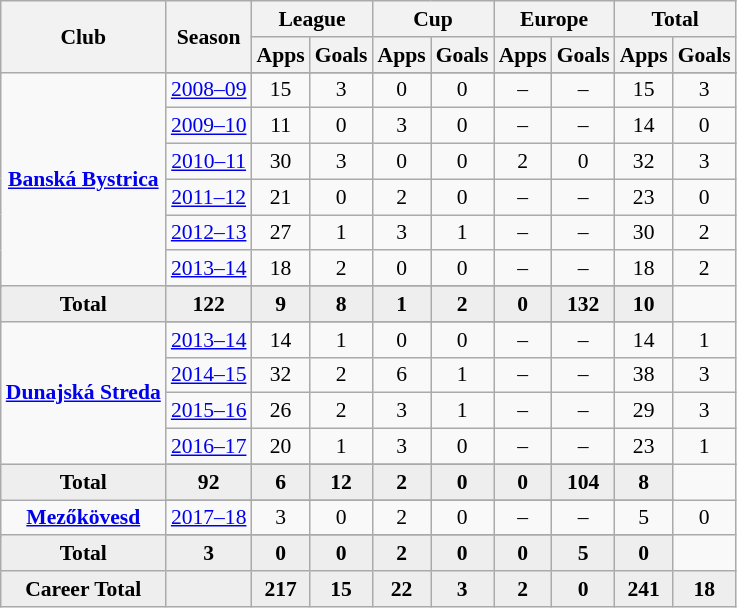<table class="wikitable" style="font-size:90%; text-align: center;">
<tr>
<th rowspan="2">Club</th>
<th rowspan="2">Season</th>
<th colspan="2">League</th>
<th colspan="2">Cup</th>
<th colspan="2">Europe</th>
<th colspan="2">Total</th>
</tr>
<tr>
<th>Apps</th>
<th>Goals</th>
<th>Apps</th>
<th>Goals</th>
<th>Apps</th>
<th>Goals</th>
<th>Apps</th>
<th>Goals</th>
</tr>
<tr ||-||-||-|->
<td rowspan="8" valign="center"><strong><a href='#'>Banská Bystrica</a></strong></td>
</tr>
<tr>
<td><a href='#'>2008–09</a></td>
<td>15</td>
<td>3</td>
<td>0</td>
<td>0</td>
<td>–</td>
<td>–</td>
<td>15</td>
<td>3</td>
</tr>
<tr>
<td><a href='#'>2009–10</a></td>
<td>11</td>
<td>0</td>
<td>3</td>
<td>0</td>
<td>–</td>
<td>–</td>
<td>14</td>
<td>0</td>
</tr>
<tr>
<td><a href='#'>2010–11</a></td>
<td>30</td>
<td>3</td>
<td>0</td>
<td>0</td>
<td>2</td>
<td>0</td>
<td>32</td>
<td>3</td>
</tr>
<tr>
<td><a href='#'>2011–12</a></td>
<td>21</td>
<td>0</td>
<td>2</td>
<td>0</td>
<td>–</td>
<td>–</td>
<td>23</td>
<td>0</td>
</tr>
<tr>
<td><a href='#'>2012–13</a></td>
<td>27</td>
<td>1</td>
<td>3</td>
<td>1</td>
<td>–</td>
<td>–</td>
<td>30</td>
<td>2</td>
</tr>
<tr>
<td><a href='#'>2013–14</a></td>
<td>18</td>
<td>2</td>
<td>0</td>
<td>0</td>
<td>–</td>
<td>–</td>
<td>18</td>
<td>2</td>
</tr>
<tr>
</tr>
<tr style="font-weight:bold; background-color:#eeeeee;">
<td>Total</td>
<td>122</td>
<td>9</td>
<td>8</td>
<td>1</td>
<td>2</td>
<td>0</td>
<td>132</td>
<td>10</td>
</tr>
<tr>
<td rowspan="6" valign="center"><strong><a href='#'>Dunajská Streda</a></strong></td>
</tr>
<tr>
<td><a href='#'>2013–14</a></td>
<td>14</td>
<td>1</td>
<td>0</td>
<td>0</td>
<td>–</td>
<td>–</td>
<td>14</td>
<td>1</td>
</tr>
<tr>
<td><a href='#'>2014–15</a></td>
<td>32</td>
<td>2</td>
<td>6</td>
<td>1</td>
<td>–</td>
<td>–</td>
<td>38</td>
<td>3</td>
</tr>
<tr>
<td><a href='#'>2015–16</a></td>
<td>26</td>
<td>2</td>
<td>3</td>
<td>1</td>
<td>–</td>
<td>–</td>
<td>29</td>
<td>3</td>
</tr>
<tr>
<td><a href='#'>2016–17</a></td>
<td>20</td>
<td>1</td>
<td>3</td>
<td>0</td>
<td>–</td>
<td>–</td>
<td>23</td>
<td>1</td>
</tr>
<tr>
</tr>
<tr style="font-weight:bold; background-color:#eeeeee;">
<td>Total</td>
<td>92</td>
<td>6</td>
<td>12</td>
<td>2</td>
<td>0</td>
<td>0</td>
<td>104</td>
<td>8</td>
</tr>
<tr>
<td rowspan="3" valign="center"><strong><a href='#'>Mezőkövesd</a></strong></td>
</tr>
<tr>
<td><a href='#'>2017–18</a></td>
<td>3</td>
<td>0</td>
<td>2</td>
<td>0</td>
<td>–</td>
<td>–</td>
<td>5</td>
<td>0</td>
</tr>
<tr>
</tr>
<tr style="font-weight:bold; background-color:#eeeeee;">
<td>Total</td>
<td>3</td>
<td>0</td>
<td>0</td>
<td>2</td>
<td>0</td>
<td>0</td>
<td>5</td>
<td>0</td>
</tr>
<tr style="font-weight:bold; background-color:#eeeeee;">
<td rowspan="1" valign="top"><strong>Career Total</strong></td>
<td></td>
<td><strong>217</strong></td>
<td><strong>15</strong></td>
<td><strong>22</strong></td>
<td><strong>3</strong></td>
<td><strong>2</strong></td>
<td><strong>0</strong></td>
<td><strong>241</strong></td>
<td><strong>18</strong></td>
</tr>
</table>
